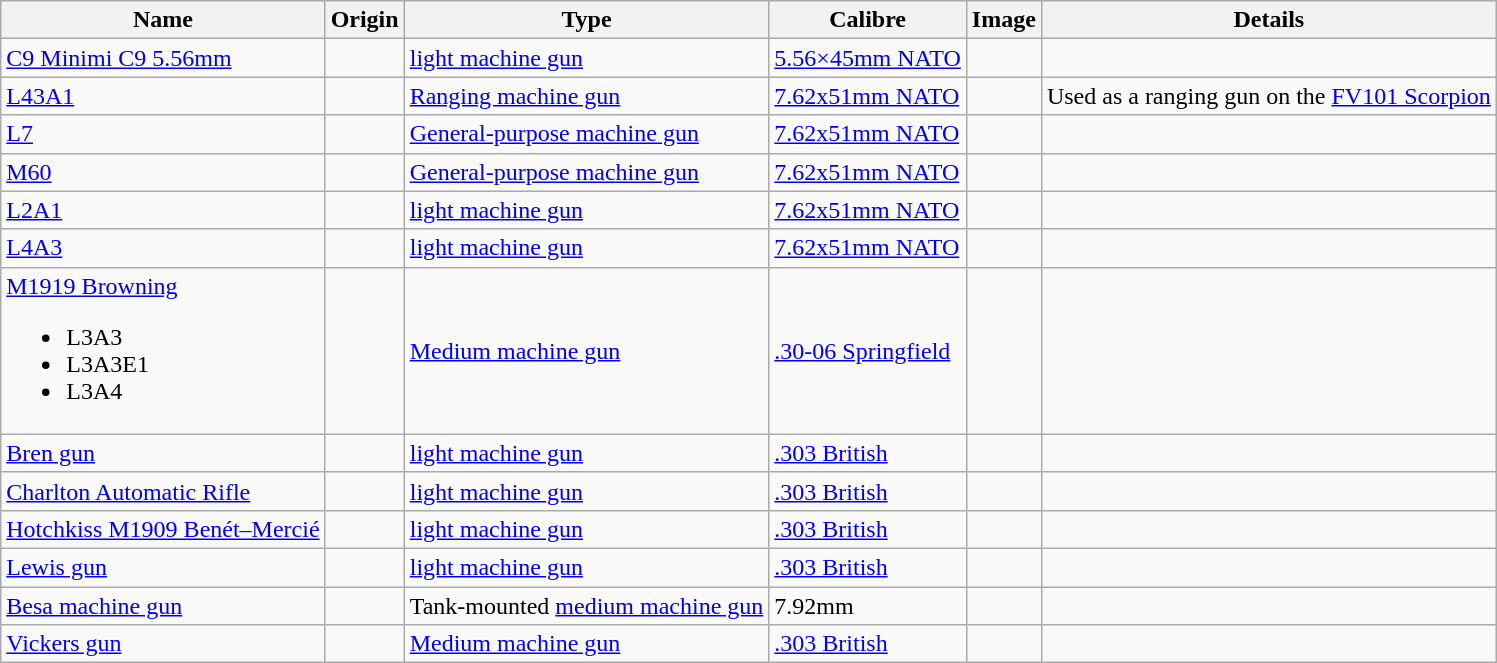<table class="wikitable">
<tr>
<th>Name</th>
<th>Origin</th>
<th>Type</th>
<th>Calibre</th>
<th>Image</th>
<th>Details</th>
</tr>
<tr>
<td><a href='#'>C9 Minimi C9 5.56mm</a></td>
<td></td>
<td><a href='#'>light machine gun</a></td>
<td><a href='#'>5.56×45mm NATO</a></td>
<td></td>
<td></td>
</tr>
<tr>
<td><a href='#'>L43A1</a></td>
<td></td>
<td><a href='#'>Ranging machine gun</a></td>
<td><a href='#'>7.62x51mm NATO</a></td>
<td></td>
<td>Used as a ranging gun on the <a href='#'>FV101 Scorpion</a></td>
</tr>
<tr>
<td><a href='#'>L7</a></td>
<td></td>
<td><a href='#'>General-purpose machine gun</a></td>
<td><a href='#'>7.62x51mm NATO</a></td>
<td></td>
<td></td>
</tr>
<tr>
<td><a href='#'>M60</a></td>
<td></td>
<td><a href='#'>General-purpose machine gun</a></td>
<td><a href='#'>7.62x51mm NATO</a></td>
<td></td>
<td></td>
</tr>
<tr>
<td><a href='#'>L2A1</a></td>
<td><br></td>
<td><a href='#'>light machine gun</a></td>
<td><a href='#'>7.62x51mm NATO</a></td>
<td></td>
<td></td>
</tr>
<tr>
<td><a href='#'>L4A3</a></td>
<td></td>
<td><a href='#'>light machine gun</a></td>
<td><a href='#'>7.62x51mm NATO</a></td>
<td></td>
<td></td>
</tr>
<tr>
<td><a href='#'>M1919 Browning</a><br><ul><li>L3A3</li><li>L3A3E1</li><li>L3A4</li></ul></td>
<td></td>
<td><a href='#'>Medium machine gun</a></td>
<td><a href='#'>.30-06 Springfield</a></td>
<td></td>
<td></td>
</tr>
<tr>
<td><a href='#'>Bren gun</a></td>
<td></td>
<td><a href='#'>light machine gun</a></td>
<td><a href='#'>.303 British</a></td>
<td></td>
<td></td>
</tr>
<tr>
<td><a href='#'>Charlton Automatic Rifle</a></td>
<td></td>
<td><a href='#'>light machine gun</a></td>
<td><a href='#'>.303 British</a></td>
<td></td>
<td></td>
</tr>
<tr>
<td><a href='#'>Hotchkiss M1909 Benét–Mercié</a></td>
<td><br></td>
<td><a href='#'>light machine gun</a></td>
<td><a href='#'>.303 British</a></td>
<td></td>
<td></td>
</tr>
<tr>
<td><a href='#'>Lewis gun</a></td>
<td></td>
<td><a href='#'>light machine gun</a></td>
<td><a href='#'>.303 British</a></td>
<td></td>
<td></td>
</tr>
<tr>
<td><a href='#'>Besa machine gun</a></td>
<td></td>
<td>Tank-mounted <a href='#'>medium machine gun</a></td>
<td>7.92mm</td>
<td></td>
<td></td>
</tr>
<tr>
<td><a href='#'>Vickers gun</a></td>
<td></td>
<td><a href='#'>Medium machine gun</a></td>
<td><a href='#'>.303 British</a></td>
<td></td>
<td></td>
</tr>
</table>
